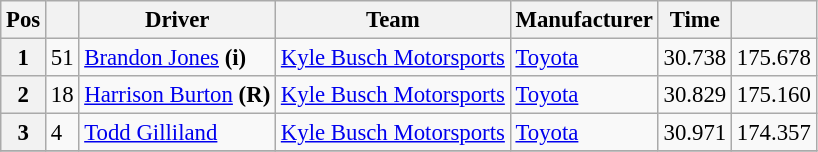<table class="wikitable" style="font-size:95%">
<tr>
<th>Pos</th>
<th></th>
<th>Driver</th>
<th>Team</th>
<th>Manufacturer</th>
<th>Time</th>
<th></th>
</tr>
<tr>
<th>1</th>
<td>51</td>
<td><a href='#'>Brandon Jones</a> <strong>(i)</strong></td>
<td><a href='#'>Kyle Busch Motorsports</a></td>
<td><a href='#'>Toyota</a></td>
<td>30.738</td>
<td>175.678</td>
</tr>
<tr>
<th>2</th>
<td>18</td>
<td><a href='#'>Harrison Burton</a> <strong>(R)</strong></td>
<td><a href='#'>Kyle Busch Motorsports</a></td>
<td><a href='#'>Toyota</a></td>
<td>30.829</td>
<td>175.160</td>
</tr>
<tr>
<th>3</th>
<td>4</td>
<td><a href='#'>Todd Gilliland</a></td>
<td><a href='#'>Kyle Busch Motorsports</a></td>
<td><a href='#'>Toyota</a></td>
<td>30.971</td>
<td>174.357</td>
</tr>
<tr>
</tr>
</table>
